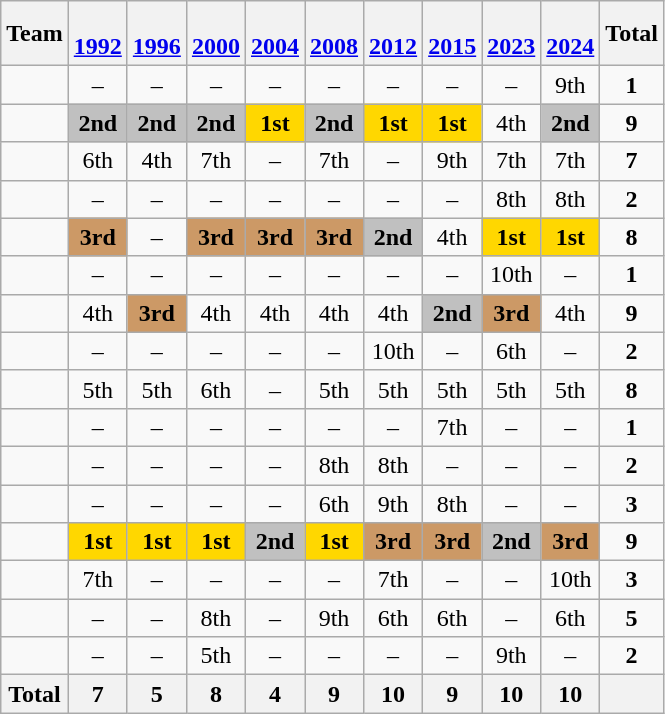<table class="wikitable" style="text-align:center">
<tr>
<th>Team</th>
<th><br><a href='#'>1992</a></th>
<th><br><a href='#'>1996</a></th>
<th><br><a href='#'>2000</a></th>
<th><br><a href='#'>2004</a></th>
<th><br><a href='#'>2008</a></th>
<th><br><a href='#'>2012</a></th>
<th><br><a href='#'>2015</a></th>
<th><br><a href='#'>2023</a></th>
<th><br><a href='#'>2024</a></th>
<th>Total</th>
</tr>
<tr>
<td align=left></td>
<td>–</td>
<td>–</td>
<td>–</td>
<td>–</td>
<td>–</td>
<td>–</td>
<td>–</td>
<td>–</td>
<td>9th</td>
<td><strong>1</strong></td>
</tr>
<tr>
<td align=left></td>
<td bgcolor=silver><strong>2nd</strong></td>
<td bgcolor=silver><strong>2nd</strong></td>
<td bgcolor=silver><strong>2nd</strong></td>
<td bgcolor=gold><strong>1st</strong></td>
<td bgcolor=silver><strong>2nd</strong></td>
<td bgcolor=gold><strong>1st</strong></td>
<td bgcolor=gold><strong>1st</strong></td>
<td>4th</td>
<td bgcolor=silver><strong>2nd</strong></td>
<td><strong>9</strong></td>
</tr>
<tr>
<td align=left></td>
<td>6th</td>
<td>4th</td>
<td>7th</td>
<td>–</td>
<td>7th</td>
<td>–</td>
<td>9th</td>
<td>7th</td>
<td>7th</td>
<td><strong>7</strong></td>
</tr>
<tr>
<td align=left></td>
<td>–</td>
<td>–</td>
<td>–</td>
<td>–</td>
<td>–</td>
<td>–</td>
<td>–</td>
<td>8th</td>
<td>8th</td>
<td><strong>2</strong></td>
</tr>
<tr>
<td align=left></td>
<td bgcolor=cc9966><strong>3rd</strong></td>
<td>–</td>
<td bgcolor=cc9966><strong>3rd</strong></td>
<td bgcolor=cc9966><strong>3rd</strong></td>
<td bgcolor=cc9966><strong>3rd</strong></td>
<td bgcolor=silver><strong>2nd</strong></td>
<td>4th</td>
<td bgcolor=gold><strong>1st</strong></td>
<td bgcolor=gold><strong>1st</strong></td>
<td><strong>8</strong></td>
</tr>
<tr>
<td align=left></td>
<td>–</td>
<td>–</td>
<td>–</td>
<td>–</td>
<td>–</td>
<td>–</td>
<td>–</td>
<td>10th</td>
<td>–</td>
<td><strong>1</strong></td>
</tr>
<tr>
<td align=left></td>
<td>4th</td>
<td bgcolor=cc9966><strong>3rd</strong></td>
<td>4th</td>
<td>4th</td>
<td>4th</td>
<td>4th</td>
<td bgcolor=silver><strong>2nd</strong></td>
<td bgcolor=cc9966><strong>3rd</strong></td>
<td>4th</td>
<td><strong>9</strong></td>
</tr>
<tr>
<td align=left></td>
<td>–</td>
<td>–</td>
<td>–</td>
<td>–</td>
<td>–</td>
<td>10th</td>
<td>–</td>
<td>6th</td>
<td>–</td>
<td><strong>2</strong></td>
</tr>
<tr>
<td align=left></td>
<td>5th</td>
<td>5th</td>
<td>6th</td>
<td>–</td>
<td>5th</td>
<td>5th</td>
<td>5th</td>
<td>5th</td>
<td>5th</td>
<td><strong>8</strong></td>
</tr>
<tr>
<td align=left></td>
<td>–</td>
<td>–</td>
<td>–</td>
<td>–</td>
<td>–</td>
<td>–</td>
<td>7th</td>
<td>–</td>
<td>–</td>
<td><strong>1</strong></td>
</tr>
<tr>
<td align=left></td>
<td>–</td>
<td>–</td>
<td>–</td>
<td>–</td>
<td>8th</td>
<td>8th</td>
<td>–</td>
<td>–</td>
<td>–</td>
<td><strong>2</strong></td>
</tr>
<tr>
<td align=left></td>
<td>–</td>
<td>–</td>
<td>–</td>
<td>–</td>
<td>6th</td>
<td>9th</td>
<td>8th</td>
<td>–</td>
<td>–</td>
<td><strong>3</strong></td>
</tr>
<tr>
<td align=left></td>
<td bgcolor=gold><strong>1st</strong></td>
<td bgcolor=gold><strong>1st</strong></td>
<td bgcolor=gold><strong>1st</strong></td>
<td bgcolor=silver><strong>2nd</strong></td>
<td bgcolor=gold><strong>1st</strong></td>
<td bgcolor=cc9966><strong>3rd</strong></td>
<td bgcolor=cc9966><strong>3rd</strong></td>
<td bgcolor=silver><strong>2nd</strong></td>
<td bgcolor=cc9966><strong>3rd</strong></td>
<td><strong>9</strong></td>
</tr>
<tr>
<td align=left></td>
<td>7th</td>
<td>–</td>
<td>–</td>
<td>–</td>
<td>–</td>
<td>7th</td>
<td>–</td>
<td>–</td>
<td>10th</td>
<td><strong>3</strong></td>
</tr>
<tr>
<td align=left></td>
<td>–</td>
<td>–</td>
<td>8th</td>
<td>–</td>
<td>9th</td>
<td>6th</td>
<td>6th</td>
<td>–</td>
<td>6th</td>
<td><strong>5</strong></td>
</tr>
<tr>
<td align=left></td>
<td>–</td>
<td>–</td>
<td>5th</td>
<td>–</td>
<td>–</td>
<td>–</td>
<td>–</td>
<td>9th</td>
<td>–</td>
<td><strong>2</strong></td>
</tr>
<tr>
<th>Total</th>
<th>7</th>
<th>5</th>
<th>8</th>
<th>4</th>
<th>9</th>
<th>10</th>
<th>9</th>
<th>10</th>
<th>10</th>
<th></th>
</tr>
</table>
